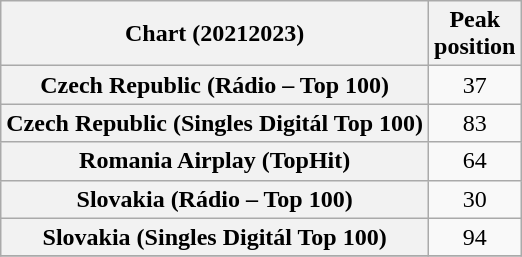<table class="wikitable plainrowheaders sortable" style="text-align:center">
<tr>
<th scope="col">Chart (20212023)</th>
<th scope="col">Peak<br>position</th>
</tr>
<tr>
<th scope="row">Czech Republic (Rádio – Top 100)</th>
<td>37</td>
</tr>
<tr>
<th scope="row">Czech Republic (Singles Digitál Top 100)</th>
<td>83</td>
</tr>
<tr>
<th scope="row">Romania Airplay (TopHit)</th>
<td>64</td>
</tr>
<tr>
<th scope="row">Slovakia (Rádio – Top 100)</th>
<td>30</td>
</tr>
<tr>
<th scope="row">Slovakia (Singles Digitál Top 100)</th>
<td>94</td>
</tr>
<tr>
</tr>
</table>
